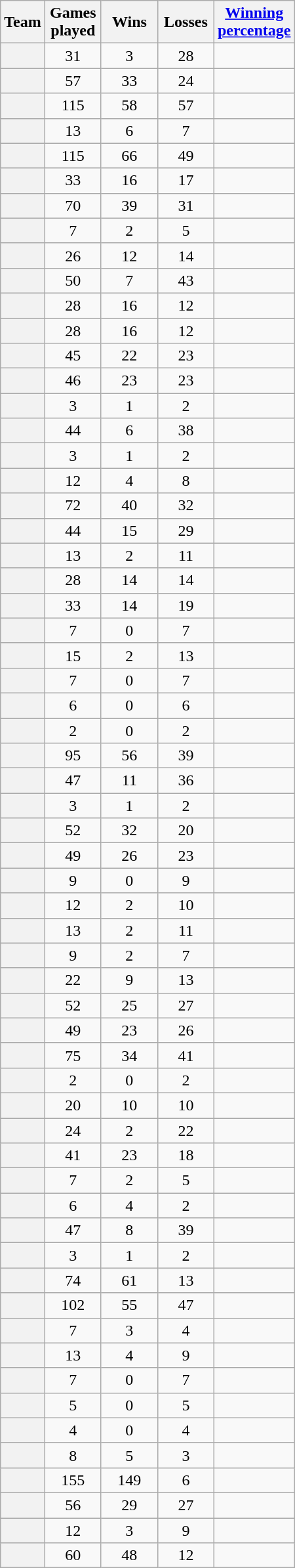<table class="sortable wikitable plainrowheaders sticky-header" style="text-align:center;">
<tr>
<th scope="col">Team</th>
<th scope="col" width="50px">Games played</th>
<th scope="col" width=50px>Wins</th>
<th scope="col" width=50px>Losses</th>
<th scope="col" width=70px><a href='#'>Winning percentage</a></th>
</tr>
<tr>
<th scope="row"></th>
<td>31</td>
<td>3</td>
<td>28</td>
<td></td>
</tr>
<tr>
<th scope="row"></th>
<td>57</td>
<td>33</td>
<td>24</td>
<td></td>
</tr>
<tr>
<th scope="row"></th>
<td>115</td>
<td>58</td>
<td>57</td>
<td></td>
</tr>
<tr>
<th scope="row"></th>
<td>13</td>
<td>6</td>
<td>7</td>
<td></td>
</tr>
<tr>
<th scope="row"></th>
<td>115</td>
<td>66</td>
<td>49</td>
<td></td>
</tr>
<tr>
<th scope="row"></th>
<td>33</td>
<td>16</td>
<td>17</td>
<td></td>
</tr>
<tr>
<th scope="row"></th>
<td>70</td>
<td>39</td>
<td>31</td>
<td></td>
</tr>
<tr>
<th scope="row"></th>
<td>7</td>
<td>2</td>
<td>5</td>
<td></td>
</tr>
<tr>
<th scope="row"></th>
<td>26</td>
<td>12</td>
<td>14</td>
<td></td>
</tr>
<tr>
<th scope="row"></th>
<td>50</td>
<td>7</td>
<td>43</td>
<td></td>
</tr>
<tr>
<th scope="row"></th>
<td>28</td>
<td>16</td>
<td>12</td>
<td></td>
</tr>
<tr>
<th scope="row"></th>
<td>28</td>
<td>16</td>
<td>12</td>
<td></td>
</tr>
<tr>
<th scope="row"></th>
<td>45</td>
<td>22</td>
<td>23</td>
<td></td>
</tr>
<tr>
<th scope="row"></th>
<td>46</td>
<td>23</td>
<td>23</td>
<td></td>
</tr>
<tr>
<th scope="row"></th>
<td>3</td>
<td>1</td>
<td>2</td>
<td></td>
</tr>
<tr>
<th scope="row"></th>
<td>44</td>
<td>6</td>
<td>38</td>
<td></td>
</tr>
<tr>
<th scope="row"></th>
<td>3</td>
<td>1</td>
<td>2</td>
<td></td>
</tr>
<tr>
<th scope="row"></th>
<td>12</td>
<td>4</td>
<td>8</td>
<td></td>
</tr>
<tr>
<th scope="row"></th>
<td>72</td>
<td>40</td>
<td>32</td>
<td></td>
</tr>
<tr>
<th scope="row"></th>
<td>44</td>
<td>15</td>
<td>29</td>
<td></td>
</tr>
<tr>
<th scope="row"></th>
<td>13</td>
<td>2</td>
<td>11</td>
<td></td>
</tr>
<tr>
<th scope="row"></th>
<td>28</td>
<td>14</td>
<td>14</td>
<td></td>
</tr>
<tr>
<th scope="row"></th>
<td>33</td>
<td>14</td>
<td>19</td>
<td></td>
</tr>
<tr>
<th scope="row"></th>
<td>7</td>
<td>0</td>
<td>7</td>
<td></td>
</tr>
<tr>
<th scope="row"></th>
<td>15</td>
<td>2</td>
<td>13</td>
<td></td>
</tr>
<tr>
<th scope="row"></th>
<td>7</td>
<td>0</td>
<td>7</td>
<td></td>
</tr>
<tr>
<th scope="row"></th>
<td>6</td>
<td>0</td>
<td>6</td>
<td></td>
</tr>
<tr>
<th scope="row"></th>
<td>2</td>
<td>0</td>
<td>2</td>
<td></td>
</tr>
<tr>
<th scope="row"></th>
<td>95</td>
<td>56</td>
<td>39</td>
<td></td>
</tr>
<tr>
<th scope="row"></th>
<td>47</td>
<td>11</td>
<td>36</td>
<td></td>
</tr>
<tr>
<th scope="row"></th>
<td>3</td>
<td>1</td>
<td>2</td>
<td></td>
</tr>
<tr>
<th scope="row"></th>
<td>52</td>
<td>32</td>
<td>20</td>
<td></td>
</tr>
<tr>
<th scope="row"></th>
<td>49</td>
<td>26</td>
<td>23</td>
<td></td>
</tr>
<tr>
<th scope="row"></th>
<td>9</td>
<td>0</td>
<td>9</td>
<td></td>
</tr>
<tr>
<th scope="row"></th>
<td>12</td>
<td>2</td>
<td>10</td>
<td></td>
</tr>
<tr>
<th scope="row"></th>
<td>13</td>
<td>2</td>
<td>11</td>
<td></td>
</tr>
<tr>
<th scope="row"></th>
<td>9</td>
<td>2</td>
<td>7</td>
<td></td>
</tr>
<tr>
<th scope="row"></th>
<td>22</td>
<td>9</td>
<td>13</td>
<td></td>
</tr>
<tr>
<th scope="row"></th>
<td>52</td>
<td>25</td>
<td>27</td>
<td></td>
</tr>
<tr>
<th scope="row"></th>
<td>49</td>
<td>23</td>
<td>26</td>
<td></td>
</tr>
<tr>
<th scope="row"></th>
<td>75</td>
<td>34</td>
<td>41</td>
<td></td>
</tr>
<tr>
<th scope="row"></th>
<td>2</td>
<td>0</td>
<td>2</td>
<td></td>
</tr>
<tr>
<th scope="row"></th>
<td>20</td>
<td>10</td>
<td>10</td>
<td></td>
</tr>
<tr>
<th scope="row"></th>
<td>24</td>
<td>2</td>
<td>22</td>
<td></td>
</tr>
<tr>
<th scope="row"></th>
<td>41</td>
<td>23</td>
<td>18</td>
<td></td>
</tr>
<tr>
<th scope="row"></th>
<td>7</td>
<td>2</td>
<td>5</td>
<td></td>
</tr>
<tr>
<th scope="row"></th>
<td>6</td>
<td>4</td>
<td>2</td>
<td></td>
</tr>
<tr>
<th scope="row"></th>
<td>47</td>
<td>8</td>
<td>39</td>
<td></td>
</tr>
<tr>
<th scope="row"></th>
<td>3</td>
<td>1</td>
<td>2</td>
<td></td>
</tr>
<tr>
<th scope="row"></th>
<td>74</td>
<td>61</td>
<td>13</td>
<td></td>
</tr>
<tr>
<th scope="row"></th>
<td>102</td>
<td>55</td>
<td>47</td>
<td></td>
</tr>
<tr>
<th scope="row"></th>
<td>7</td>
<td>3</td>
<td>4</td>
<td></td>
</tr>
<tr>
<th scope="row"></th>
<td>13</td>
<td>4</td>
<td>9</td>
<td></td>
</tr>
<tr>
<th scope="row"></th>
<td>7</td>
<td>0</td>
<td>7</td>
<td></td>
</tr>
<tr>
<th scope="row"></th>
<td>5</td>
<td>0</td>
<td>5</td>
<td></td>
</tr>
<tr>
<th scope="row"></th>
<td>4</td>
<td>0</td>
<td>4</td>
<td></td>
</tr>
<tr>
<th scope="row"></th>
<td>8</td>
<td>5</td>
<td>3</td>
<td></td>
</tr>
<tr>
<th scope="row"></th>
<td>155</td>
<td>149</td>
<td>6</td>
<td></td>
</tr>
<tr>
<th scope="row"></th>
<td>56</td>
<td>29</td>
<td>27</td>
<td></td>
</tr>
<tr>
<th scope="row"></th>
<td>12</td>
<td>3</td>
<td>9</td>
<td></td>
</tr>
<tr>
<th scope="row"></th>
<td>60</td>
<td>48</td>
<td>12</td>
<td></td>
</tr>
</table>
